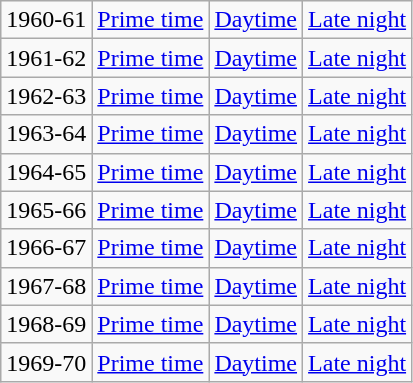<table class="wikitable" border="1">
<tr>
<td>1960-61</td>
<td><a href='#'>Prime time</a></td>
<td><a href='#'>Daytime</a></td>
<td><a href='#'>Late night</a></td>
</tr>
<tr>
<td>1961-62</td>
<td><a href='#'>Prime time</a></td>
<td><a href='#'>Daytime</a></td>
<td><a href='#'>Late night</a></td>
</tr>
<tr>
<td>1962-63</td>
<td><a href='#'>Prime time</a></td>
<td><a href='#'>Daytime</a></td>
<td><a href='#'>Late night</a></td>
</tr>
<tr>
<td>1963-64</td>
<td><a href='#'>Prime time</a></td>
<td><a href='#'>Daytime</a></td>
<td><a href='#'>Late night</a></td>
</tr>
<tr>
<td>1964-65</td>
<td><a href='#'>Prime time</a></td>
<td><a href='#'>Daytime</a></td>
<td><a href='#'>Late night</a></td>
</tr>
<tr>
<td>1965-66</td>
<td><a href='#'>Prime time</a></td>
<td><a href='#'>Daytime</a></td>
<td><a href='#'>Late night</a></td>
</tr>
<tr>
<td>1966-67</td>
<td><a href='#'>Prime time</a></td>
<td><a href='#'>Daytime</a></td>
<td><a href='#'>Late night</a></td>
</tr>
<tr>
<td>1967-68</td>
<td><a href='#'>Prime time</a></td>
<td><a href='#'>Daytime</a></td>
<td><a href='#'>Late night</a></td>
</tr>
<tr>
<td>1968-69</td>
<td><a href='#'>Prime time</a></td>
<td><a href='#'>Daytime</a></td>
<td><a href='#'>Late night</a></td>
</tr>
<tr>
<td>1969-70</td>
<td><a href='#'>Prime time</a></td>
<td><a href='#'>Daytime</a></td>
<td><a href='#'>Late night</a></td>
</tr>
</table>
